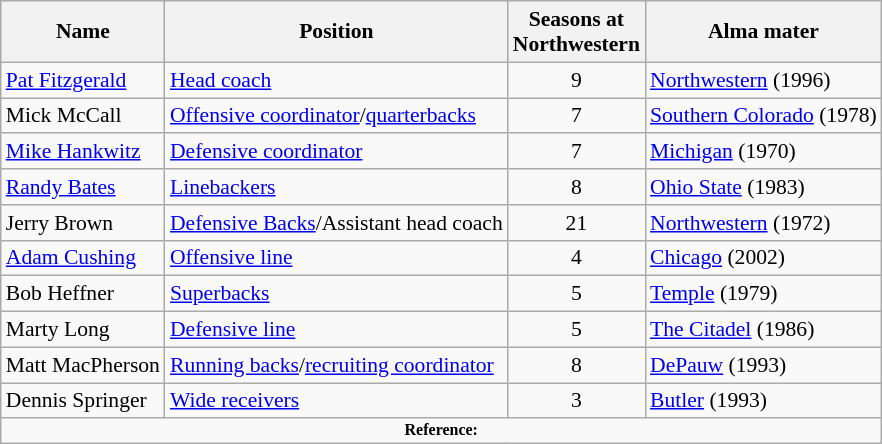<table class="wikitable" border="1" style="font-size:90%;">
<tr>
<th>Name</th>
<th>Position</th>
<th>Seasons at<br>Northwestern</th>
<th>Alma mater</th>
</tr>
<tr>
<td><a href='#'>Pat Fitzgerald</a></td>
<td><a href='#'>Head coach</a></td>
<td align=center>9</td>
<td><a href='#'>Northwestern</a> (1996)</td>
</tr>
<tr>
<td>Mick McCall</td>
<td><a href='#'>Offensive coordinator</a>/<a href='#'>quarterbacks</a></td>
<td align=center>7</td>
<td><a href='#'>Southern Colorado</a> (1978)</td>
</tr>
<tr>
<td><a href='#'>Mike Hankwitz</a></td>
<td><a href='#'>Defensive coordinator</a></td>
<td align=center>7</td>
<td><a href='#'>Michigan</a> (1970)</td>
</tr>
<tr>
<td><a href='#'>Randy Bates</a></td>
<td><a href='#'>Linebackers</a></td>
<td align=center>8</td>
<td><a href='#'>Ohio State</a> (1983)</td>
</tr>
<tr>
<td>Jerry Brown</td>
<td><a href='#'>Defensive Backs</a>/Assistant head coach</td>
<td align=center>21</td>
<td><a href='#'>Northwestern</a> (1972)</td>
</tr>
<tr>
<td><a href='#'>Adam Cushing</a></td>
<td><a href='#'>Offensive line</a></td>
<td align=center>4</td>
<td><a href='#'>Chicago</a> (2002)</td>
</tr>
<tr>
<td>Bob Heffner</td>
<td><a href='#'>Superbacks</a></td>
<td align=center>5</td>
<td><a href='#'>Temple</a> (1979)</td>
</tr>
<tr>
<td>Marty Long</td>
<td><a href='#'>Defensive line</a></td>
<td align=center>5</td>
<td><a href='#'>The Citadel</a> (1986)</td>
</tr>
<tr>
<td>Matt MacPherson</td>
<td><a href='#'>Running backs</a>/<a href='#'>recruiting coordinator</a></td>
<td align=center>8</td>
<td><a href='#'>DePauw</a> (1993)</td>
</tr>
<tr>
<td>Dennis Springer</td>
<td><a href='#'>Wide receivers</a></td>
<td align=center>3</td>
<td><a href='#'>Butler</a> (1993)</td>
</tr>
<tr>
<td colspan="4" style="font-size: 8pt" align="center"><strong>Reference:</strong></td>
</tr>
</table>
